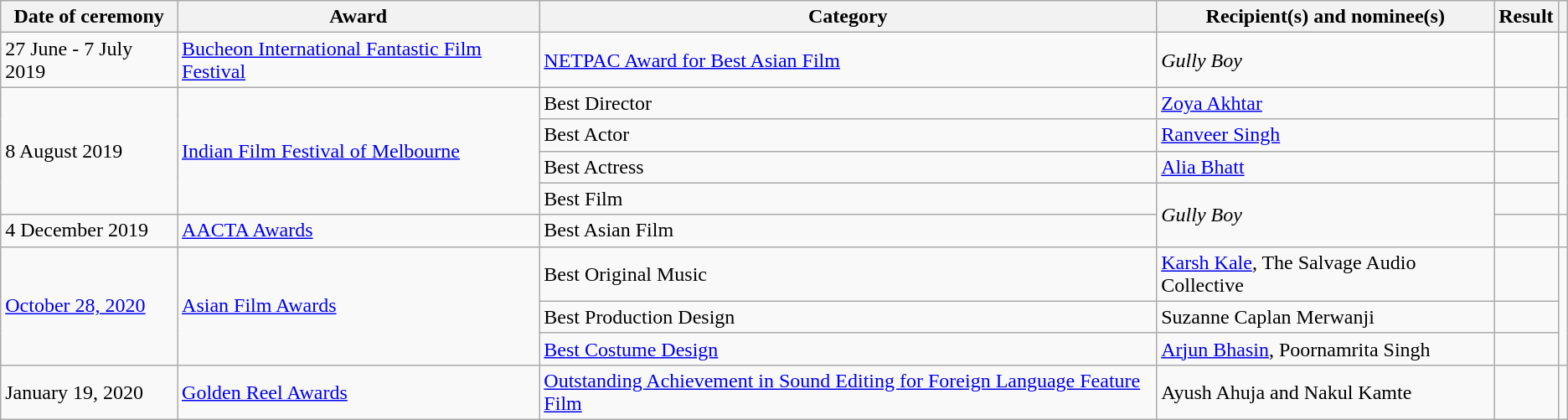<table class="wikitable sortable">
<tr>
<th>Date of ceremony</th>
<th>Award</th>
<th>Category</th>
<th>Recipient(s) and nominee(s)</th>
<th scope="col" class="unsortable">Result</th>
<th scope="col" class="unsortable"></th>
</tr>
<tr>
<td>27 June - 7 July 2019</td>
<td><a href='#'>Bucheon International Fantastic Film Festival</a></td>
<td><a href='#'>NETPAC Award for Best Asian Film</a></td>
<td><em>Gully Boy</em></td>
<td></td>
<td></td>
</tr>
<tr>
<td rowspan="4">8 August 2019</td>
<td rowspan="4"><a href='#'>Indian Film Festival of Melbourne</a></td>
<td>Best Director</td>
<td><a href='#'>Zoya Akhtar</a></td>
<td></td>
<td rowspan="4"><br></td>
</tr>
<tr>
<td>Best Actor</td>
<td><a href='#'>Ranveer Singh</a></td>
<td></td>
</tr>
<tr>
<td>Best Actress</td>
<td><a href='#'>Alia Bhatt</a></td>
<td></td>
</tr>
<tr>
<td>Best Film</td>
<td rowspan="2"><em>Gully Boy</em></td>
<td></td>
</tr>
<tr>
<td>4 December 2019</td>
<td><a href='#'>AACTA Awards</a></td>
<td>Best Asian Film</td>
<td></td>
<td></td>
</tr>
<tr>
<td rowspan="3"><a href='#'>October 28, 2020</a></td>
<td rowspan="3"><a href='#'>Asian Film Awards</a></td>
<td>Best Original Music</td>
<td><a href='#'>Karsh Kale</a>, The Salvage Audio Collective</td>
<td></td>
<td rowspan="3"></td>
</tr>
<tr>
<td>Best Production Design</td>
<td>Suzanne Caplan Merwanji</td>
<td></td>
</tr>
<tr>
<td><a href='#'>Best Costume Design</a></td>
<td><a href='#'>Arjun Bhasin</a>, Poornamrita Singh</td>
<td></td>
</tr>
<tr>
<td>January 19, 2020</td>
<td><a href='#'>Golden Reel Awards</a></td>
<td><a href='#'>Outstanding Achievement in Sound Editing for Foreign Language Feature Film</a></td>
<td>Ayush Ahuja and Nakul Kamte</td>
<td></td>
<td></td>
</tr>
</table>
